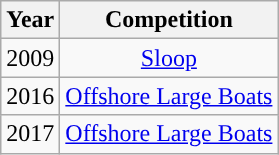<table class="wikitable sortable" style="text-align:center;">
<tr>
<th style="text-align:center;">Year</th>
<th style="text-align:center;">Competition</th>
</tr>
<tr>
<td>2009</td>
<td><a href='#'>Sloop</a></td>
</tr>
<tr>
<td>2016</td>
<td><a href='#'>Offshore Large Boats</a></td>
</tr>
<tr>
<td>2017</td>
<td><a href='#'>Offshore Large Boats</a></td>
</tr>
</table>
